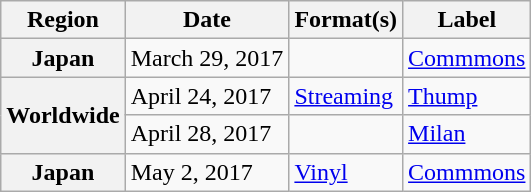<table class="wikitable plainrowheaders">
<tr>
<th scope="col">Region</th>
<th scope="col">Date</th>
<th scope="col">Format(s)</th>
<th scope="col">Label</th>
</tr>
<tr>
<th scope="row">Japan</th>
<td>March 29, 2017</td>
<td></td>
<td><a href='#'>Commmons</a></td>
</tr>
<tr>
<th scope="row" rowspan=2>Worldwide</th>
<td>April 24, 2017</td>
<td><a href='#'>Streaming</a></td>
<td><a href='#'>Thump</a></td>
</tr>
<tr>
<td>April 28, 2017</td>
<td></td>
<td><a href='#'>Milan</a></td>
</tr>
<tr>
<th scope="row">Japan</th>
<td>May 2, 2017</td>
<td><a href='#'>Vinyl</a></td>
<td><a href='#'>Commmons</a></td>
</tr>
</table>
